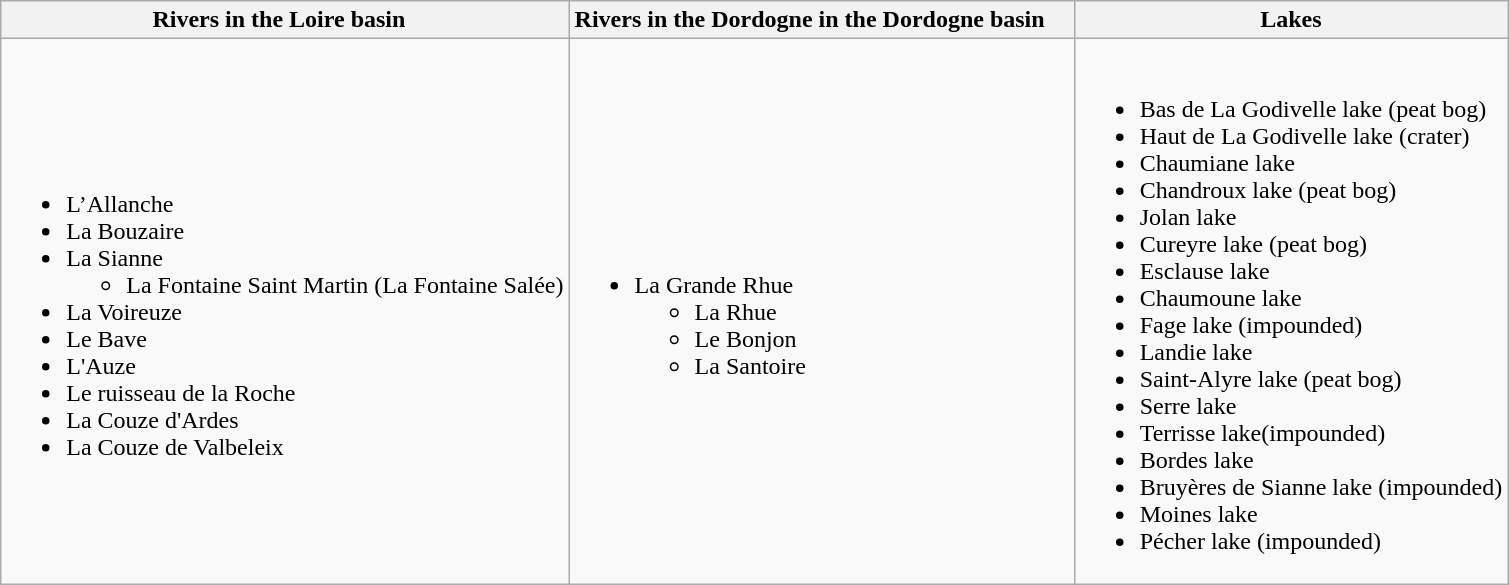<table class="wikitable">
<tr>
<th>Rivers in the Loire basin  </th>
<th>Rivers in the Dordogne in the Dordogne basin    </th>
<th>Lakes</th>
</tr>
<tr>
<td><br><ul><li>L’Allanche</li><li>La Bouzaire</li><li>La Sianne<ul><li>La Fontaine Saint Martin  (La Fontaine Salée)</li></ul></li><li>La Voireuze</li><li>Le Bave</li><li>L'Auze</li><li>Le ruisseau de la Roche</li><li>La Couze d'Ardes</li><li>La Couze de Valbeleix</li></ul></td>
<td><br><ul><li>La Grande Rhue<ul><li>La Rhue</li><li>Le Bonjon</li><li>La Santoire</li></ul></li></ul></td>
<td><br><ul><li>Bas de La Godivelle lake (peat bog)</li><li>Haut de La Godivelle lake (crater)</li><li>Chaumiane lake</li><li>Chandroux lake (peat bog)</li><li>Jolan lake</li><li>Cureyre lake (peat bog)</li><li>Esclause lake</li><li>Chaumoune lake</li><li>Fage lake (impounded)</li><li>Landie lake</li><li>Saint-Alyre lake (peat bog)</li><li>Serre lake</li><li>Terrisse lake(impounded)</li><li>Bordes lake</li><li>Bruyères de Sianne lake (impounded)</li><li>Moines lake</li><li>Pécher lake (impounded)</li></ul></td>
</tr>
</table>
